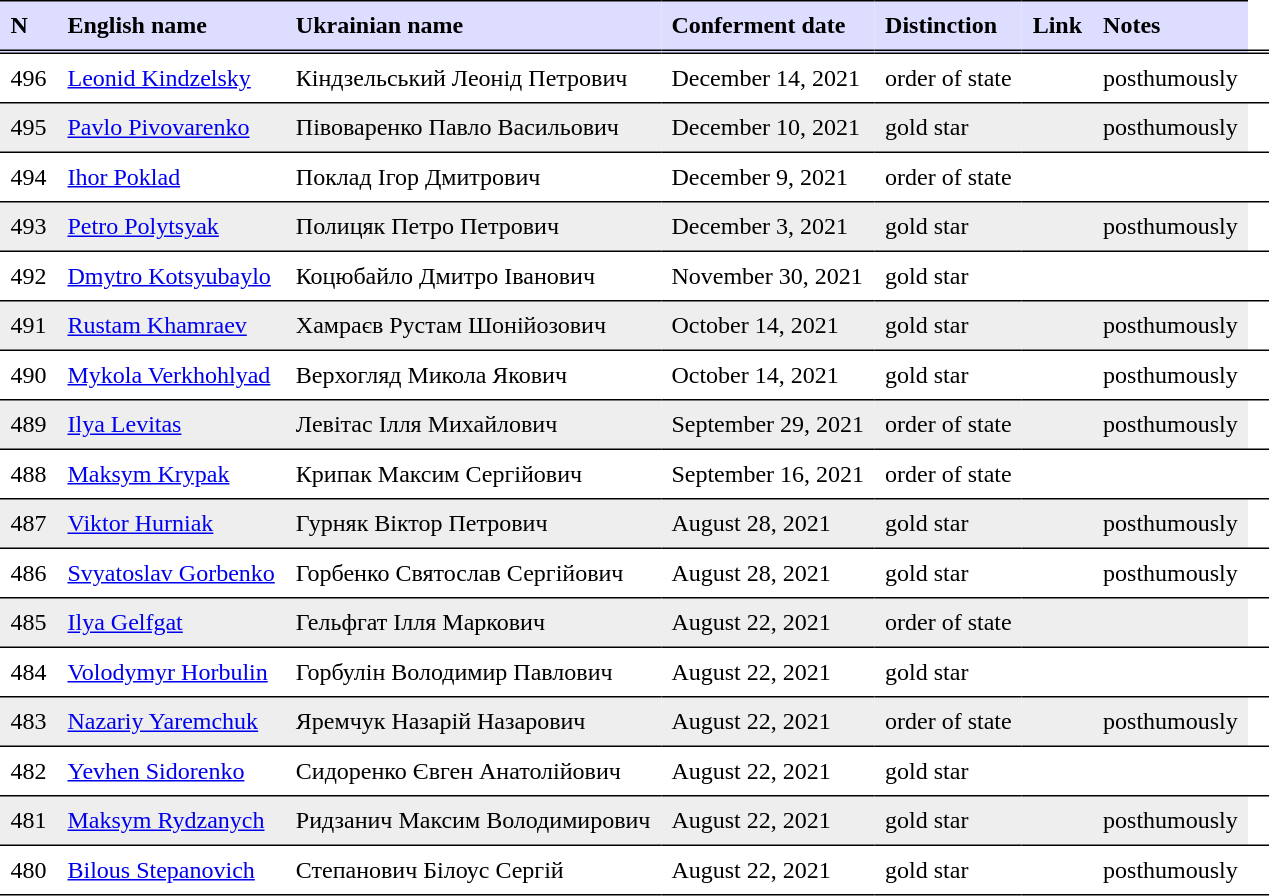<table border=1 cellspacing=0 cellpadding=7 style="border-collapse:collapse; border:0 none;" frame=void rules=rows>
<tr valign=bottom style="border-bottom:3px double black;background:#ddddff;">
<th align=left>N</th>
<th align=left>English name</th>
<th align=left>Ukrainian name</th>
<th align=left>Conferment date</th>
<th align=left>Distinction</th>
<th align=left>Link</th>
<th align=left>Notes</th>
</tr>
<tr valign=top style="border-bottom:1px solid black;">
<td>496</td>
<td><a href='#'>Leonid Kindzelsky</a></td>
<td>Кіндзельський Леонід Петрович</td>
<td>December 14, 2021</td>
<td>order of state</td>
<td></td>
<td>posthumously</td>
</tr>
<tr valign=top style="border-bottom:1px solid black;background:#eee;">
<td>495</td>
<td><a href='#'>Pavlo Pivovarenko</a></td>
<td>Півоваренко Павло Васильович</td>
<td>December 10, 2021</td>
<td>gold star</td>
<td></td>
<td>posthumously</td>
</tr>
<tr valign=top style="border-bottom:1px solid black;">
<td>494</td>
<td><a href='#'>Ihor Poklad</a></td>
<td>Поклад Ігор Дмитрович</td>
<td>December 9, 2021</td>
<td>order of state</td>
<td></td>
<td></td>
</tr>
<tr valign=top style="border-bottom:1px solid black;background:#eee;">
<td>493</td>
<td><a href='#'>Petro Polytsyak</a></td>
<td>Полицяк Петро Петрович</td>
<td>December 3, 2021</td>
<td>gold star</td>
<td></td>
<td>posthumously</td>
</tr>
<tr valign=top style="border-bottom:1px solid black;">
<td>492</td>
<td><a href='#'>Dmytro Kotsyubaylo</a></td>
<td>Коцюбайло Дмитро Іванович</td>
<td>November 30, 2021</td>
<td>gold star</td>
<td></td>
<td></td>
</tr>
<tr valign=top style="border-bottom:1px solid black;background:#eee;">
<td>491</td>
<td><a href='#'>Rustam Khamraev</a></td>
<td>Хамраєв Рустам Шонійозович</td>
<td>October 14, 2021</td>
<td>gold star</td>
<td></td>
<td>posthumously</td>
</tr>
<tr valign=top style="border-bottom:1px solid black;">
<td>490</td>
<td><a href='#'>Mykola Verkhohlyad</a></td>
<td>Верхогляд Микола Якович</td>
<td>October 14, 2021</td>
<td>gold star</td>
<td></td>
<td>posthumously</td>
</tr>
<tr valign=top style="border-bottom:1px solid black;background:#eee;">
<td>489</td>
<td><a href='#'>Ilya Levitas</a></td>
<td>Левітас Ілля Михайлович</td>
<td>September 29, 2021</td>
<td>order of state</td>
<td></td>
<td>posthumously</td>
</tr>
<tr valign=top style="border-bottom:1px solid black;">
<td>488</td>
<td><a href='#'>Maksym Krypak</a></td>
<td>Крипак Максим Сергійович</td>
<td>September 16, 2021</td>
<td>order of state</td>
<td></td>
<td></td>
</tr>
<tr valign=top style="border-bottom:1px solid black;background:#eee;">
<td>487</td>
<td><a href='#'>Viktor Hurniak</a></td>
<td>Гурняк Віктор Петрович</td>
<td>August 28, 2021</td>
<td>gold star</td>
<td></td>
<td>posthumously</td>
</tr>
<tr valign=top style="border-bottom:1px solid black;">
<td>486</td>
<td><a href='#'>Svyatoslav Gorbenko</a></td>
<td>Горбенко Святослав Сергійович</td>
<td>August 28, 2021</td>
<td>gold star</td>
<td></td>
<td>posthumously</td>
</tr>
<tr valign=top style="border-bottom:1px solid black;background:#eee;">
<td>485</td>
<td><a href='#'>Ilya Gelfgat</a></td>
<td>Гельфгат Ілля Маркович</td>
<td>August 22, 2021</td>
<td>order of state</td>
<td></td>
<td></td>
</tr>
<tr valign=top style="border-bottom:1px solid black;">
<td>484</td>
<td><a href='#'>Volodymyr Horbulin</a></td>
<td>Горбулін Володимир Павлович</td>
<td>August 22, 2021</td>
<td>gold star</td>
<td></td>
<td></td>
</tr>
<tr valign=top style="border-bottom:1px solid black;background:#eee;">
<td>483</td>
<td><a href='#'>Nazariy Yaremchuk</a></td>
<td>Яремчук Назарій Назарович</td>
<td>August 22, 2021</td>
<td>order of state</td>
<td></td>
<td>posthumously</td>
</tr>
<tr valign=top style="border-bottom:1px solid black;">
<td>482</td>
<td><a href='#'>Yevhen Sidorenko</a></td>
<td>Сидоренко Євген Анатолійович</td>
<td>August 22, 2021</td>
<td>gold star</td>
<td></td>
<td></td>
</tr>
<tr valign=top style="border-bottom:1px solid black;background:#eee;">
<td>481</td>
<td><a href='#'>Maksym Rydzanych</a></td>
<td>Ридзанич Максим Володимирович</td>
<td>August 22, 2021</td>
<td>gold star</td>
<td></td>
<td>posthumously</td>
</tr>
<tr valign=top style="border-bottom:1px solid black;">
<td>480</td>
<td><a href='#'>Bilous Stepanovich</a></td>
<td>Степанович Білоус Сергій</td>
<td>August 22, 2021</td>
<td>gold star</td>
<td></td>
<td>posthumously</td>
<td></td>
</tr>
</table>
